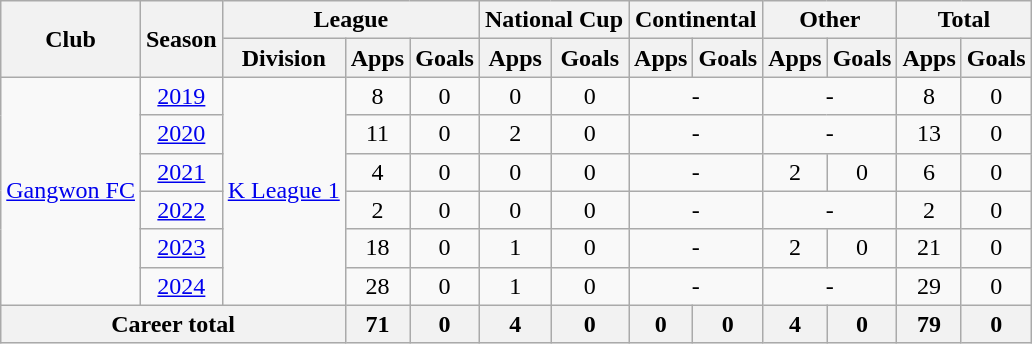<table class="wikitable" style="text-align: center">
<tr>
<th rowspan="2">Club</th>
<th rowspan="2">Season</th>
<th colspan="3">League</th>
<th colspan="2">National Cup</th>
<th colspan="2">Continental</th>
<th colspan="2">Other</th>
<th colspan="2">Total</th>
</tr>
<tr>
<th>Division</th>
<th>Apps</th>
<th>Goals</th>
<th>Apps</th>
<th>Goals</th>
<th>Apps</th>
<th>Goals</th>
<th>Apps</th>
<th>Goals</th>
<th>Apps</th>
<th>Goals</th>
</tr>
<tr>
<td rowspan=6><a href='#'>Gangwon FC</a></td>
<td><a href='#'>2019</a></td>
<td rowspan=6><a href='#'>K League 1</a></td>
<td>8</td>
<td>0</td>
<td>0</td>
<td>0</td>
<td colspan=2>-</td>
<td colspan=2>-</td>
<td>8</td>
<td>0</td>
</tr>
<tr>
<td><a href='#'>2020</a></td>
<td>11</td>
<td>0</td>
<td>2</td>
<td>0</td>
<td colspan=2>-</td>
<td colspan=2>-</td>
<td>13</td>
<td>0</td>
</tr>
<tr>
<td><a href='#'>2021</a></td>
<td>4</td>
<td>0</td>
<td>0</td>
<td>0</td>
<td colspan=2>-</td>
<td>2</td>
<td>0</td>
<td>6</td>
<td>0</td>
</tr>
<tr>
<td><a href='#'>2022</a></td>
<td>2</td>
<td>0</td>
<td>0</td>
<td>0</td>
<td colspan=2>-</td>
<td colspan=2>-</td>
<td>2</td>
<td>0</td>
</tr>
<tr>
<td><a href='#'>2023</a></td>
<td>18</td>
<td>0</td>
<td>1</td>
<td>0</td>
<td colspan=2>-</td>
<td>2</td>
<td>0</td>
<td>21</td>
<td>0</td>
</tr>
<tr>
<td><a href='#'>2024</a></td>
<td>28</td>
<td>0</td>
<td>1</td>
<td>0</td>
<td colspan=2>-</td>
<td colspan=2>-</td>
<td>29</td>
<td>0</td>
</tr>
<tr>
<th colspan=3>Career total</th>
<th>71</th>
<th>0</th>
<th>4</th>
<th>0</th>
<th>0</th>
<th>0</th>
<th>4</th>
<th>0</th>
<th>79</th>
<th>0</th>
</tr>
</table>
